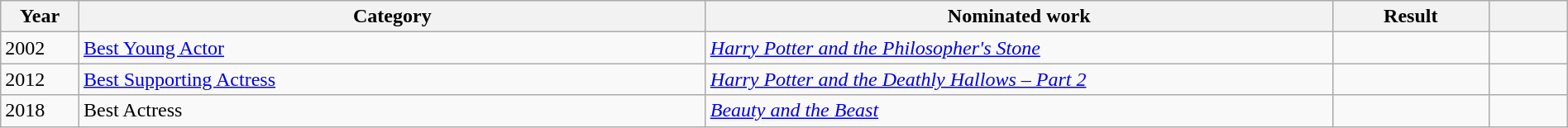<table class="wikitable plainrowheaders" style="width:100%;">
<tr>
<th scope="col" style="width:5%;">Year</th>
<th scope="col" style="width:40%;">Category</th>
<th scope="col" style="width:40%;">Nominated work</th>
<th scope="col" style="width:10%;">Result</th>
<th scope="col" style="width:5%;"></th>
</tr>
<tr>
<td>2002</td>
<td><a href='#'>Best Young Actor</a></td>
<td><em><a href='#'>Harry Potter and the Philosopher's Stone</a></em></td>
<td></td>
<td></td>
</tr>
<tr>
<td>2012</td>
<td><a href='#'>Best Supporting Actress</a></td>
<td><em><a href='#'>Harry Potter and the Deathly Hallows – Part 2</a></em></td>
<td></td>
<td></td>
</tr>
<tr>
<td>2018</td>
<td>Best Actress</td>
<td><em><a href='#'>Beauty and the Beast</a></em></td>
<td></td>
<td></td>
</tr>
</table>
